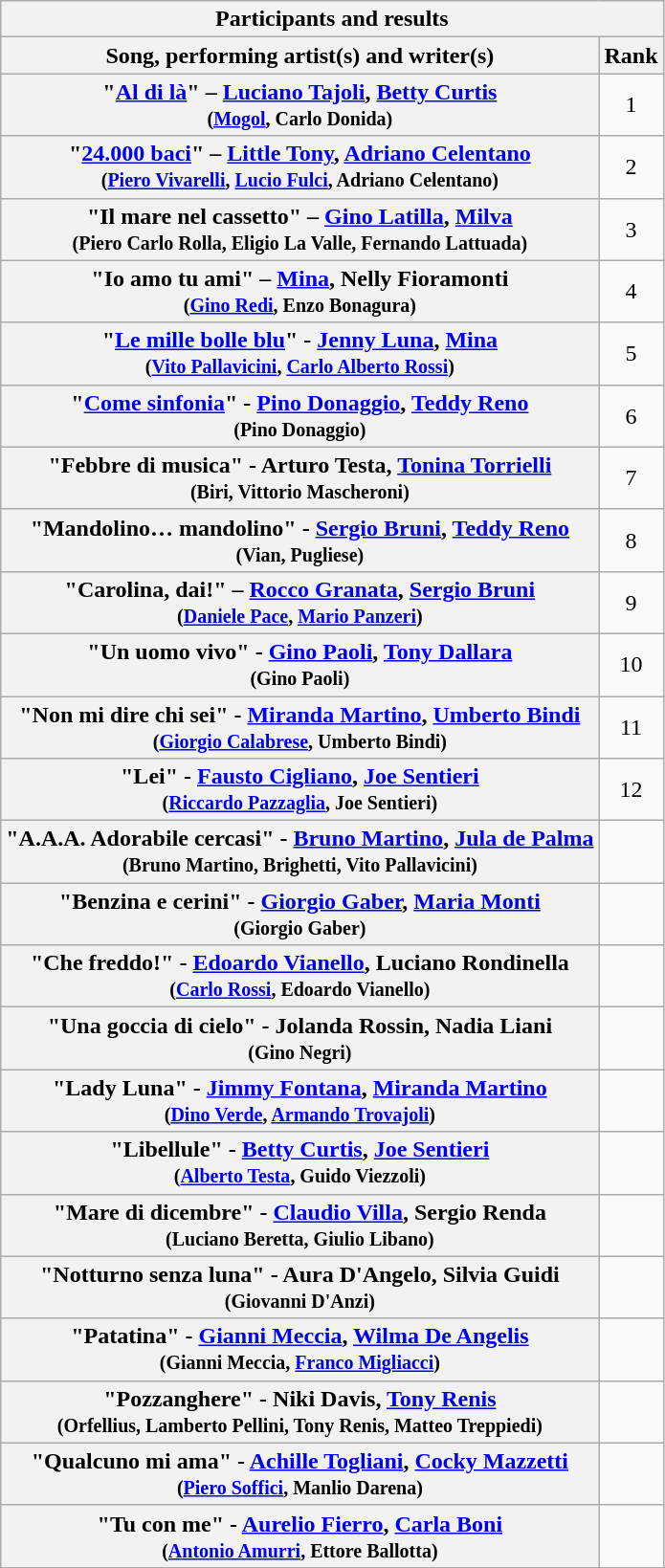<table class="plainrowheaders wikitable">
<tr>
<th colspan="3">Participants and results</th>
</tr>
<tr>
<th>Song, performing artist(s) and writer(s)</th>
<th>Rank</th>
</tr>
<tr>
<th scope="row">"<a href='#'>Al di là</a>" – <a href='#'>Luciano Tajoli</a>, <a href='#'>Betty Curtis</a>  <br><small> (<a href='#'>Mogol</a>, Carlo Donida) </small></th>
<td style="text-align:center;">1</td>
</tr>
<tr>
<th scope="row">"<a href='#'>24.000 baci</a>" – <a href='#'>Little Tony</a>, <a href='#'>Adriano Celentano</a>  <br><small>   (<a href='#'>Piero Vivarelli</a>, <a href='#'>Lucio Fulci</a>, Adriano Celentano)   </small></th>
<td style="text-align:center;">2</td>
</tr>
<tr>
<th scope="row">"Il mare nel cassetto" – <a href='#'>Gino Latilla</a>, <a href='#'>Milva</a>   <br><small> 	 (Piero Carlo Rolla, Eligio La Valle, Fernando Lattuada)</small></th>
<td style="text-align:center;">3</td>
</tr>
<tr>
<th scope="row">"Io amo tu ami"  –  	 <a href='#'>Mina</a>, Nelly Fioramonti  <br><small>   (<a href='#'>Gino Redi</a>, Enzo Bonagura)</small></th>
<td style="text-align:center;">4</td>
</tr>
<tr>
<th scope="row">"<a href='#'>Le mille bolle blu</a>" - <a href='#'>Jenny Luna</a>,   <a href='#'>Mina</a>   <br><small>    (<a href='#'>Vito Pallavicini</a>, <a href='#'>Carlo Alberto Rossi</a>)</small></th>
<td style="text-align:center;">5</td>
</tr>
<tr>
<th scope="row">"<a href='#'>Come sinfonia</a>" -  	<a href='#'>Pino Donaggio</a>, <a href='#'>Teddy Reno</a>  <br><small>   (Pino Donaggio)</small></th>
<td style="text-align:center;">6</td>
</tr>
<tr>
<th scope="row">"Febbre di musica" - Arturo Testa, <a href='#'>Tonina Torrielli</a>  <br><small>   (Biri, Vittorio Mascheroni)</small></th>
<td style="text-align:center;">7</td>
</tr>
<tr>
<th scope="row">"Mandolino… mandolino" -  <a href='#'>Sergio Bruni</a>, <a href='#'>Teddy Reno</a>   <br><small> 	 	 	 	(Vian, Pugliese)</small></th>
<td style="text-align:center;">8</td>
</tr>
<tr>
<th scope="row">"Carolina, dai!" – 	<a href='#'>Rocco Granata</a>, <a href='#'>Sergio Bruni</a>   <br><small>  	 	 	  (<a href='#'>Daniele Pace</a>, <a href='#'>Mario Panzeri</a>)</small></th>
<td style="text-align:center;">9</td>
</tr>
<tr>
<th scope="row">"Un uomo vivo" -  	<a href='#'>Gino Paoli</a>, <a href='#'>Tony Dallara</a>   <br><small>     (Gino Paoli)</small></th>
<td style="text-align:center;">10</td>
</tr>
<tr>
<th scope="row">"Non mi dire chi sei" - <a href='#'>Miranda Martino</a>, <a href='#'>Umberto Bindi</a>  <br><small>   (<a href='#'>Giorgio Calabrese</a>, Umberto Bindi)</small></th>
<td style="text-align:center;">11</td>
</tr>
<tr>
<th scope="row">"Lei" -   <a href='#'>Fausto Cigliano</a>, <a href='#'>Joe Sentieri</a> <br><small> 	  (<a href='#'>Riccardo Pazzaglia</a>, Joe Sentieri)</small></th>
<td style="text-align:center;">12</td>
</tr>
<tr>
<th scope="row">"A.A.A. Adorabile cercasi" -  <a href='#'>Bruno Martino</a>, <a href='#'>Jula de Palma</a> <br><small> 	  (Bruno Martino, Brighetti, Vito Pallavicini)</small></th>
<td></td>
</tr>
<tr>
<th scope="row">"Benzina e cerini" - <a href='#'>Giorgio Gaber</a>, <a href='#'>Maria Monti</a>  <br><small> 	(Giorgio Gaber)</small></th>
<td></td>
</tr>
<tr>
<th scope="row">"Che freddo!" - <a href='#'>Edoardo Vianello</a>, Luciano Rondinella  <br><small>  	  (<a href='#'>Carlo Rossi</a>, Edoardo Vianello)</small></th>
<td></td>
</tr>
<tr>
<th scope="row">"Una goccia di cielo" - Jolanda Rossin, Nadia Liani <br><small>  	 (Gino Negri)</small></th>
<td></td>
</tr>
<tr>
<th scope="row">"Lady Luna" - <a href='#'>Jimmy Fontana</a>, <a href='#'>Miranda Martino</a>     <br><small>  (<a href='#'>Dino Verde</a>, <a href='#'>Armando Trovajoli</a>) </small></th>
<td></td>
</tr>
<tr>
<th scope="row">"Libellule" -    <a href='#'>Betty Curtis</a>, <a href='#'>Joe Sentieri</a>  <br><small>   (<a href='#'>Alberto Testa</a>, Guido Viezzoli)</small></th>
<td></td>
</tr>
<tr>
<th scope="row">"Mare di dicembre" - <a href='#'>Claudio Villa</a>, Sergio Renda <br><small> 	  (Luciano Beretta, Giulio Libano)</small></th>
<td></td>
</tr>
<tr>
<th scope="row">"Notturno senza luna" -     Aura D'Angelo, Silvia Guidi  <br><small>  	 	 (Giovanni D'Anzi)</small></th>
<td></td>
</tr>
<tr>
<th scope="row">"Patatina" -     <a href='#'>Gianni Meccia</a>, <a href='#'>Wilma De Angelis</a> <br><small>  (Gianni Meccia, <a href='#'>Franco Migliacci</a>)</small></th>
<td></td>
</tr>
<tr>
<th scope="row">"Pozzanghere" -    Niki Davis, <a href='#'>Tony Renis</a> <br><small>  	  (Orfellius, Lamberto Pellini, Tony Renis, Matteo Treppiedi)</small></th>
<td></td>
</tr>
<tr>
<th scope="row">"Qualcuno mi ama" -    <a href='#'>Achille Togliani</a>, <a href='#'>Cocky Mazzetti</a>  <br><small>   	 (<a href='#'>Piero Soffici</a>, Manlio Darena)</small></th>
<td></td>
</tr>
<tr>
<th scope="row">"Tu con me" -     <a href='#'>Aurelio Fierro</a>, <a href='#'>Carla Boni</a>  <br><small>  	 (<a href='#'>Antonio Amurri</a>, Ettore Ballotta)</small></th>
<td></td>
</tr>
<tr>
</tr>
</table>
